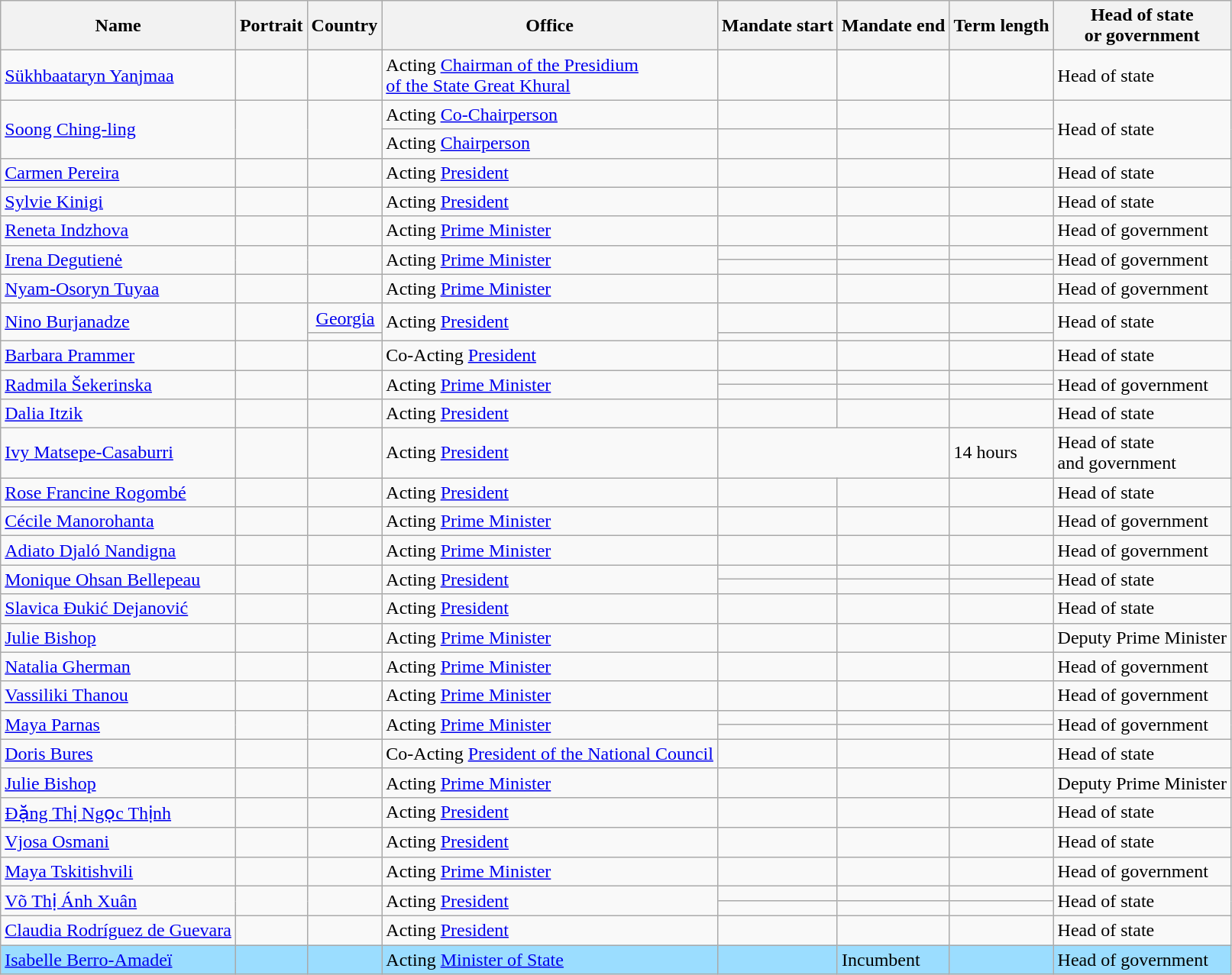<table class="wikitable sortable">
<tr>
<th>Name</th>
<th class=unsortable>Portrait</th>
<th>Country</th>
<th>Office</th>
<th>Mandate start</th>
<th>Mandate end</th>
<th>Term length</th>
<th>Head of state<br>or government</th>
</tr>
<tr>
<td><a href='#'>Sükhbaataryn Yanjmaa</a></td>
<td></td>
<td></td>
<td>Acting <a href='#'>Chairman of the Presidium<br>of the State Great Khural</a></td>
<td></td>
<td></td>
<td></td>
<td>Head of state</td>
</tr>
<tr>
<td rowspan="2"><a href='#'>Soong Ching-ling</a></td>
<td rowspan="2"></td>
<td rowspan="2"></td>
<td>Acting <a href='#'>Co-Chairperson</a></td>
<td></td>
<td></td>
<td></td>
<td rowspan="2">Head of state</td>
</tr>
<tr>
<td>Acting <a href='#'>Chairperson</a></td>
<td></td>
<td></td>
<td></td>
</tr>
<tr>
<td><a href='#'>Carmen Pereira</a></td>
<td></td>
<td></td>
<td>Acting <a href='#'>President</a></td>
<td></td>
<td></td>
<td></td>
<td>Head of state</td>
</tr>
<tr>
<td><a href='#'>Sylvie Kinigi</a></td>
<td></td>
<td></td>
<td>Acting <a href='#'>President</a></td>
<td></td>
<td></td>
<td></td>
<td>Head of state</td>
</tr>
<tr>
<td><a href='#'>Reneta Indzhova</a></td>
<td></td>
<td></td>
<td>Acting <a href='#'>Prime Minister</a></td>
<td></td>
<td></td>
<td></td>
<td>Head of government</td>
</tr>
<tr>
<td rowspan="2"><a href='#'>Irena Degutienė</a></td>
<td rowspan="2"></td>
<td rowspan="2"></td>
<td rowspan="2">Acting <a href='#'>Prime Minister</a></td>
<td></td>
<td></td>
<td></td>
<td rowspan="2">Head of government</td>
</tr>
<tr>
<td></td>
<td></td>
<td></td>
</tr>
<tr>
<td><a href='#'>Nyam-Osoryn Tuyaa</a></td>
<td></td>
<td></td>
<td>Acting <a href='#'>Prime Minister</a></td>
<td></td>
<td></td>
<td></td>
<td>Head of government</td>
</tr>
<tr>
<td rowspan="2"><a href='#'>Nino Burjanadze</a></td>
<td rowspan="2"></td>
<td> <a href='#'>Georgia</a></td>
<td rowspan="2">Acting <a href='#'>President</a></td>
<td></td>
<td></td>
<td></td>
<td rowspan="2">Head of state</td>
</tr>
<tr>
<td></td>
<td></td>
<td></td>
<td></td>
</tr>
<tr>
<td><a href='#'>Barbara Prammer</a></td>
<td></td>
<td></td>
<td>Co-Acting <a href='#'>President</a></td>
<td></td>
<td></td>
<td></td>
<td>Head of state</td>
</tr>
<tr>
<td rowspan="2"><a href='#'>Radmila Šekerinska</a></td>
<td rowspan="2"></td>
<td rowspan="2"></td>
<td rowspan="2">Acting <a href='#'>Prime Minister</a></td>
<td></td>
<td></td>
<td></td>
<td rowspan="2">Head of government</td>
</tr>
<tr>
<td></td>
<td></td>
<td></td>
</tr>
<tr>
<td><a href='#'>Dalia Itzik</a></td>
<td></td>
<td></td>
<td>Acting <a href='#'>President</a></td>
<td></td>
<td></td>
<td></td>
<td>Head of state</td>
</tr>
<tr>
<td><a href='#'>Ivy Matsepe-Casaburri</a></td>
<td></td>
<td></td>
<td>Acting <a href='#'>President</a></td>
<td colspan="2"></td>
<td>14 hours</td>
<td>Head of state<br>and government</td>
</tr>
<tr>
<td><a href='#'>Rose Francine Rogombé</a></td>
<td></td>
<td></td>
<td>Acting <a href='#'>President</a></td>
<td></td>
<td></td>
<td></td>
<td>Head of state</td>
</tr>
<tr>
<td><a href='#'>Cécile Manorohanta</a></td>
<td></td>
<td></td>
<td>Acting <a href='#'>Prime Minister</a></td>
<td></td>
<td></td>
<td></td>
<td>Head of government</td>
</tr>
<tr>
<td><a href='#'>Adiato Djaló Nandigna</a></td>
<td></td>
<td></td>
<td>Acting <a href='#'>Prime Minister</a></td>
<td></td>
<td></td>
<td></td>
<td>Head of government</td>
</tr>
<tr>
<td rowspan="2"><a href='#'>Monique Ohsan Bellepeau</a></td>
<td rowspan="2"></td>
<td rowspan="2"></td>
<td rowspan="2">Acting <a href='#'>President</a></td>
<td></td>
<td></td>
<td></td>
<td rowspan="2">Head of state</td>
</tr>
<tr>
<td></td>
<td></td>
<td></td>
</tr>
<tr>
<td><a href='#'>Slavica Đukić Dejanović</a></td>
<td></td>
<td></td>
<td>Acting <a href='#'>President</a></td>
<td></td>
<td></td>
<td></td>
<td>Head of state</td>
</tr>
<tr>
<td><a href='#'>Julie Bishop</a></td>
<td></td>
<td></td>
<td>Acting <a href='#'>Prime Minister</a></td>
<td></td>
<td></td>
<td></td>
<td>Deputy Prime Minister</td>
</tr>
<tr>
<td><a href='#'>Natalia Gherman</a></td>
<td></td>
<td></td>
<td>Acting <a href='#'>Prime Minister</a></td>
<td></td>
<td></td>
<td></td>
<td>Head of government</td>
</tr>
<tr>
<td><a href='#'>Vassiliki Thanou</a></td>
<td></td>
<td></td>
<td>Acting <a href='#'>Prime Minister</a></td>
<td></td>
<td></td>
<td></td>
<td>Head of government</td>
</tr>
<tr>
<td rowspan="2"><a href='#'>Maya Parnas</a></td>
<td rowspan="2"></td>
<td rowspan="2"></td>
<td rowspan="2">Acting <a href='#'>Prime Minister</a></td>
<td></td>
<td></td>
<td></td>
<td rowspan="2">Head of government</td>
</tr>
<tr>
<td></td>
<td></td>
<td></td>
</tr>
<tr>
<td><a href='#'>Doris Bures</a></td>
<td></td>
<td></td>
<td>Co-Acting <a href='#'>President of the National Council</a></td>
<td></td>
<td></td>
<td></td>
<td>Head of state</td>
</tr>
<tr>
<td><a href='#'>Julie Bishop</a></td>
<td></td>
<td></td>
<td>Acting <a href='#'>Prime Minister</a></td>
<td></td>
<td></td>
<td></td>
<td>Deputy Prime Minister</td>
</tr>
<tr>
<td><a href='#'>Đặng Thị Ngọc Thịnh</a></td>
<td></td>
<td></td>
<td>Acting <a href='#'>President</a></td>
<td></td>
<td></td>
<td></td>
<td>Head of state</td>
</tr>
<tr>
<td><a href='#'>Vjosa Osmani</a></td>
<td></td>
<td></td>
<td>Acting <a href='#'>President</a></td>
<td></td>
<td></td>
<td></td>
<td>Head of state</td>
</tr>
<tr>
<td><a href='#'>Maya Tskitishvili</a></td>
<td></td>
<td></td>
<td>Acting <a href='#'>Prime Minister</a></td>
<td></td>
<td></td>
<td></td>
<td>Head of government</td>
</tr>
<tr>
<td rowspan="2"><a href='#'>Võ Thị Ánh Xuân</a></td>
<td rowspan="2"></td>
<td rowspan="2"></td>
<td rowspan="2">Acting <a href='#'>President</a></td>
<td></td>
<td></td>
<td></td>
<td rowspan="2">Head of state</td>
</tr>
<tr>
<td></td>
<td></td>
<td></td>
</tr>
<tr>
<td><a href='#'>Claudia Rodríguez de Guevara</a></td>
<td></td>
<td></td>
<td>Acting <a href='#'>President</a></td>
<td></td>
<td></td>
<td></td>
<td>Head of state</td>
</tr>
<tr style="background-color: #9BDDFF">
<td><a href='#'>Isabelle Berro-Amadeï</a></td>
<td></td>
<td></td>
<td>Acting <a href='#'>Minister of State</a></td>
<td></td>
<td>Incumbent</td>
<td></td>
<td>Head of government</td>
</tr>
</table>
